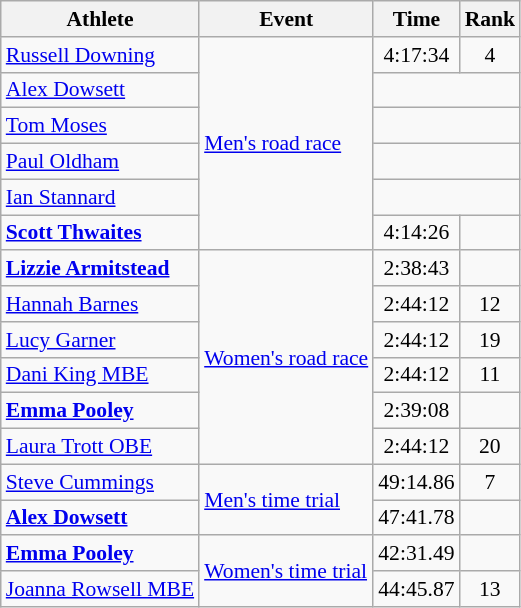<table class="wikitable" style="font-size:90%;">
<tr>
<th>Athlete</th>
<th>Event</th>
<th>Time</th>
<th>Rank</th>
</tr>
<tr align=center>
<td align=left><a href='#'>Russell Downing</a></td>
<td style="text-align:left;" rowspan="6"><a href='#'>Men's road race</a></td>
<td>4:17:34</td>
<td>4</td>
</tr>
<tr align=center>
<td align=left><a href='#'>Alex Dowsett</a></td>
<td colspan=2></td>
</tr>
<tr align=center>
<td align=left><a href='#'>Tom Moses</a></td>
<td colspan=2></td>
</tr>
<tr align=center>
<td align=left><a href='#'>Paul Oldham</a></td>
<td colspan=2></td>
</tr>
<tr align=center>
<td align=left><a href='#'>Ian Stannard</a></td>
<td colspan=2></td>
</tr>
<tr align=center>
<td align=left><strong><a href='#'>Scott Thwaites</a></strong></td>
<td>4:14:26</td>
<td></td>
</tr>
<tr align=center>
<td align=left><strong><a href='#'>Lizzie Armitstead</a></strong></td>
<td style="text-align:left;" rowspan="6"><a href='#'>Women's road race</a></td>
<td>2:38:43</td>
<td></td>
</tr>
<tr align=center>
<td align=left><a href='#'>Hannah Barnes</a></td>
<td>2:44:12</td>
<td>12</td>
</tr>
<tr align=center>
<td align=left><a href='#'>Lucy Garner</a></td>
<td>2:44:12</td>
<td>19</td>
</tr>
<tr align=center>
<td align=left><a href='#'>Dani King MBE</a></td>
<td>2:44:12</td>
<td>11</td>
</tr>
<tr align=center>
<td align=left><strong><a href='#'>Emma Pooley</a></strong></td>
<td>2:39:08</td>
<td></td>
</tr>
<tr align=center>
<td align=left><a href='#'>Laura Trott OBE</a></td>
<td>2:44:12</td>
<td>20</td>
</tr>
<tr align=center>
<td align=left><a href='#'>Steve Cummings</a></td>
<td style="text-align:left;" rowspan="2"><a href='#'>Men's time trial</a></td>
<td>49:14.86</td>
<td>7</td>
</tr>
<tr align=center>
<td align=left><strong><a href='#'>Alex Dowsett</a></strong></td>
<td>47:41.78</td>
<td></td>
</tr>
<tr align=center>
<td align=left><strong><a href='#'>Emma Pooley</a></strong></td>
<td style="text-align:left;" rowspan="2"><a href='#'>Women's time trial</a></td>
<td>42:31.49</td>
<td></td>
</tr>
<tr align=center>
<td align=left><a href='#'>Joanna Rowsell MBE</a></td>
<td>44:45.87</td>
<td>13</td>
</tr>
</table>
